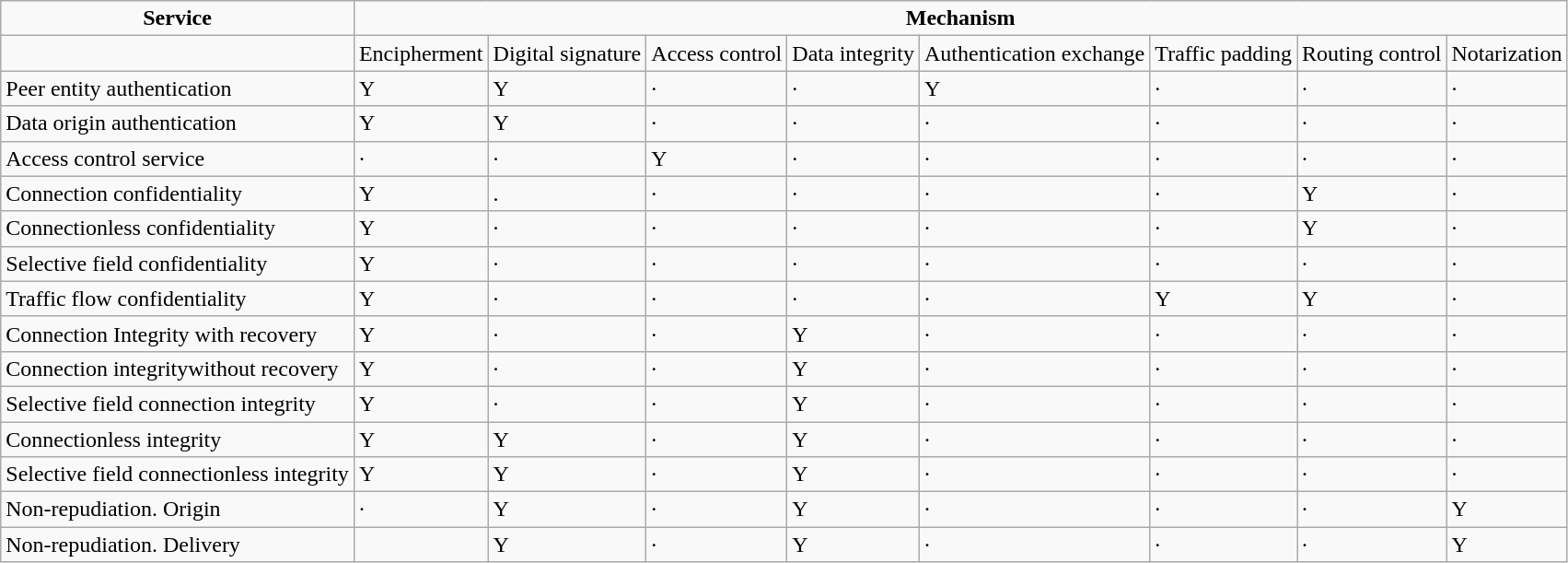<table class="wikitable">
<tr>
<td style="text-align: center;"><strong>Service</strong></td>
<td colspan="8" style="text-align: center;"><strong>Mechanism</strong></td>
</tr>
<tr>
<td></td>
<td>Encipherment</td>
<td>Digital signature</td>
<td>Access control</td>
<td>Data integrity</td>
<td>Authentication exchange</td>
<td>Traffic padding</td>
<td>Routing control</td>
<td>Notarization</td>
</tr>
<tr>
<td>Peer entity authentication</td>
<td>Y</td>
<td>Y</td>
<td>·</td>
<td>·</td>
<td>Y</td>
<td>·</td>
<td>·</td>
<td>·</td>
</tr>
<tr>
<td>Data origin authentication</td>
<td>Y</td>
<td>Y</td>
<td>·</td>
<td>·</td>
<td>·</td>
<td>·</td>
<td>·</td>
<td>·</td>
</tr>
<tr>
<td>Access control service</td>
<td>·</td>
<td>·</td>
<td>Y</td>
<td>·</td>
<td>·</td>
<td>·</td>
<td>·</td>
<td>·</td>
</tr>
<tr>
<td>Connection confidentiality</td>
<td>Y</td>
<td>.</td>
<td>·</td>
<td>·</td>
<td>·</td>
<td>·</td>
<td>Y</td>
<td>·</td>
</tr>
<tr>
<td>Connectionless confidentiality</td>
<td>Y</td>
<td>·</td>
<td>·</td>
<td>·</td>
<td>·</td>
<td>·</td>
<td>Y</td>
<td>·</td>
</tr>
<tr>
<td>Selective field confidentiality</td>
<td>Y</td>
<td>·</td>
<td>·</td>
<td>·</td>
<td>·</td>
<td>·</td>
<td>·</td>
<td>·</td>
</tr>
<tr>
<td>Traffic flow confidentiality</td>
<td>Y</td>
<td>·</td>
<td>·</td>
<td>·</td>
<td>·</td>
<td>Y</td>
<td>Y</td>
<td>·</td>
</tr>
<tr>
<td>Connection Integrity with recovery</td>
<td>Y</td>
<td>·</td>
<td>·</td>
<td>Y</td>
<td>·</td>
<td>·</td>
<td>·</td>
<td>·</td>
</tr>
<tr>
<td>Connection integritywithout recovery</td>
<td>Y</td>
<td>·</td>
<td>·</td>
<td>Y</td>
<td>·</td>
<td>·</td>
<td>·</td>
<td>·</td>
</tr>
<tr>
<td>Selective field connection integrity</td>
<td>Y</td>
<td>·</td>
<td>·</td>
<td>Y</td>
<td>·</td>
<td>·</td>
<td>·</td>
<td>·</td>
</tr>
<tr>
<td>Connectionless integrity</td>
<td>Y</td>
<td>Y</td>
<td>·</td>
<td>Y</td>
<td>·</td>
<td>·</td>
<td>·</td>
<td>·</td>
</tr>
<tr>
<td>Selective field connectionless integrity</td>
<td>Y</td>
<td>Y</td>
<td>·</td>
<td>Y</td>
<td>·</td>
<td>·</td>
<td>·</td>
<td>·</td>
</tr>
<tr>
<td>Non-repudiation. Origin</td>
<td>·</td>
<td>Y</td>
<td>·</td>
<td>Y</td>
<td>·</td>
<td>·</td>
<td>·</td>
<td>Y</td>
</tr>
<tr>
<td>Non-repudiation. Delivery</td>
<td></td>
<td>Y</td>
<td>·</td>
<td>Y</td>
<td>·</td>
<td>·</td>
<td>·</td>
<td>Y</td>
</tr>
</table>
